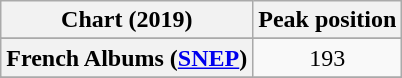<table class="wikitable sortable plainrowheaders" style="text-align:center">
<tr>
<th scope="col">Chart (2019)</th>
<th scope="col">Peak position</th>
</tr>
<tr>
</tr>
<tr>
</tr>
<tr>
</tr>
<tr>
</tr>
<tr>
</tr>
<tr>
</tr>
<tr>
<th scope="row">French Albums (<a href='#'>SNEP</a>)</th>
<td>193</td>
</tr>
<tr>
</tr>
<tr>
</tr>
<tr>
</tr>
<tr>
</tr>
<tr>
</tr>
<tr>
</tr>
<tr>
</tr>
<tr>
</tr>
<tr>
</tr>
<tr>
</tr>
</table>
